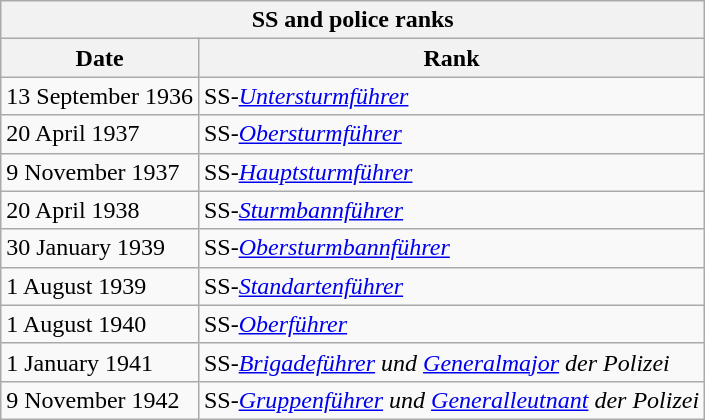<table class="wikitable float-right">
<tr>
<th colspan="2">SS and police ranks</th>
</tr>
<tr>
<th>Date</th>
<th>Rank</th>
</tr>
<tr>
<td>13 September 1936</td>
<td>SS-<em><a href='#'>Untersturmführer</a></em></td>
</tr>
<tr>
<td>20 April 1937</td>
<td>SS-<em><a href='#'>Obersturmführer</a></em></td>
</tr>
<tr>
<td>9 November 1937</td>
<td>SS-<em><a href='#'>Hauptsturmführer</a></em></td>
</tr>
<tr>
<td>20 April 1938</td>
<td>SS-<em><a href='#'>Sturmbannführer</a></em></td>
</tr>
<tr>
<td>30 January 1939</td>
<td>SS-<em><a href='#'>Obersturmbannführer</a></em></td>
</tr>
<tr>
<td>1 August 1939</td>
<td>SS-<em><a href='#'>Standartenführer</a></em></td>
</tr>
<tr>
<td>1 August 1940</td>
<td>SS-<em><a href='#'>Oberführer</a></em></td>
</tr>
<tr>
<td>1 January 1941</td>
<td>SS-<em><a href='#'>Brigadeführer</a> und <a href='#'>Generalmajor</a> der Polizei</em></td>
</tr>
<tr>
<td>9 November 1942</td>
<td>SS-<em><a href='#'>Gruppenführer</a> und <a href='#'>Generalleutnant</a> der Polizei</em></td>
</tr>
</table>
